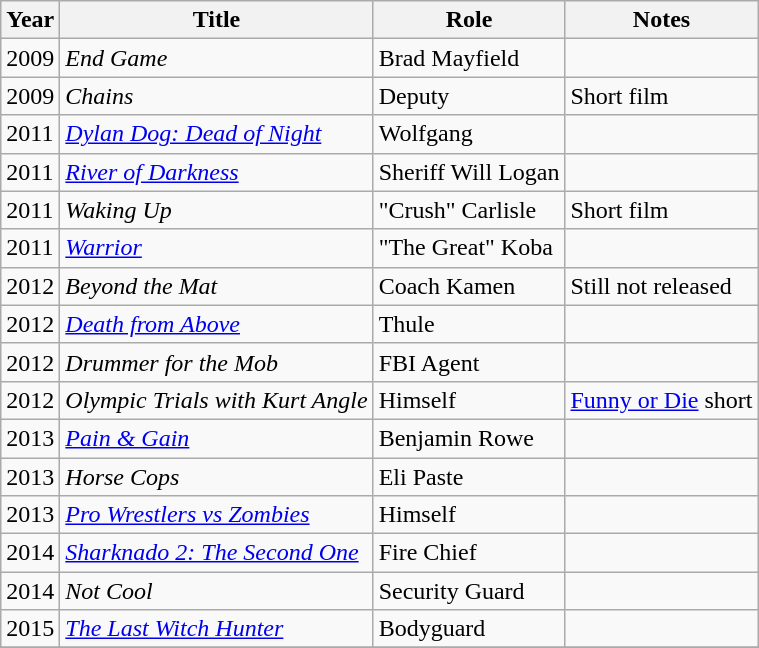<table class="wikitable sortable">
<tr>
<th>Year</th>
<th>Title</th>
<th>Role</th>
<th>Notes</th>
</tr>
<tr>
<td>2009</td>
<td><em>End Game</em></td>
<td>Brad Mayfield</td>
<td></td>
</tr>
<tr>
<td>2009</td>
<td><em>Chains</em></td>
<td>Deputy</td>
<td>Short film</td>
</tr>
<tr>
<td>2011</td>
<td><em><a href='#'>Dylan Dog: Dead of Night</a></em></td>
<td>Wolfgang</td>
<td></td>
</tr>
<tr>
<td>2011</td>
<td><em><a href='#'>River of Darkness</a></em></td>
<td>Sheriff Will Logan</td>
<td></td>
</tr>
<tr>
<td>2011</td>
<td><em>Waking Up</em></td>
<td>"Crush" Carlisle</td>
<td>Short film</td>
</tr>
<tr>
<td>2011</td>
<td><em><a href='#'>Warrior</a></em></td>
<td>"The Great" Koba</td>
<td></td>
</tr>
<tr>
<td>2012</td>
<td><em>Beyond the Mat</em></td>
<td>Coach Kamen</td>
<td>Still not released</td>
</tr>
<tr>
<td>2012</td>
<td><em><a href='#'>Death from Above</a></em></td>
<td>Thule</td>
<td></td>
</tr>
<tr>
<td>2012</td>
<td><em>Drummer for the Mob</em></td>
<td>FBI Agent</td>
<td></td>
</tr>
<tr>
<td>2012</td>
<td><em>Olympic Trials with Kurt Angle</em></td>
<td>Himself</td>
<td><a href='#'>Funny or Die</a> short</td>
</tr>
<tr>
<td>2013</td>
<td><em><a href='#'>Pain & Gain</a></em></td>
<td>Benjamin Rowe</td>
<td></td>
</tr>
<tr>
<td>2013</td>
<td><em>Horse Cops</em></td>
<td>Eli Paste</td>
<td></td>
</tr>
<tr>
<td>2013</td>
<td><em><a href='#'>Pro Wrestlers vs Zombies</a></em></td>
<td>Himself</td>
<td></td>
</tr>
<tr>
<td>2014</td>
<td><em><a href='#'>Sharknado 2: The Second One</a></em></td>
<td>Fire Chief</td>
<td></td>
</tr>
<tr>
<td>2014</td>
<td><em>Not Cool</em></td>
<td>Security Guard</td>
<td></td>
</tr>
<tr>
<td>2015</td>
<td><em><a href='#'>The Last Witch Hunter</a></em></td>
<td>Bodyguard</td>
<td></td>
</tr>
<tr>
</tr>
</table>
